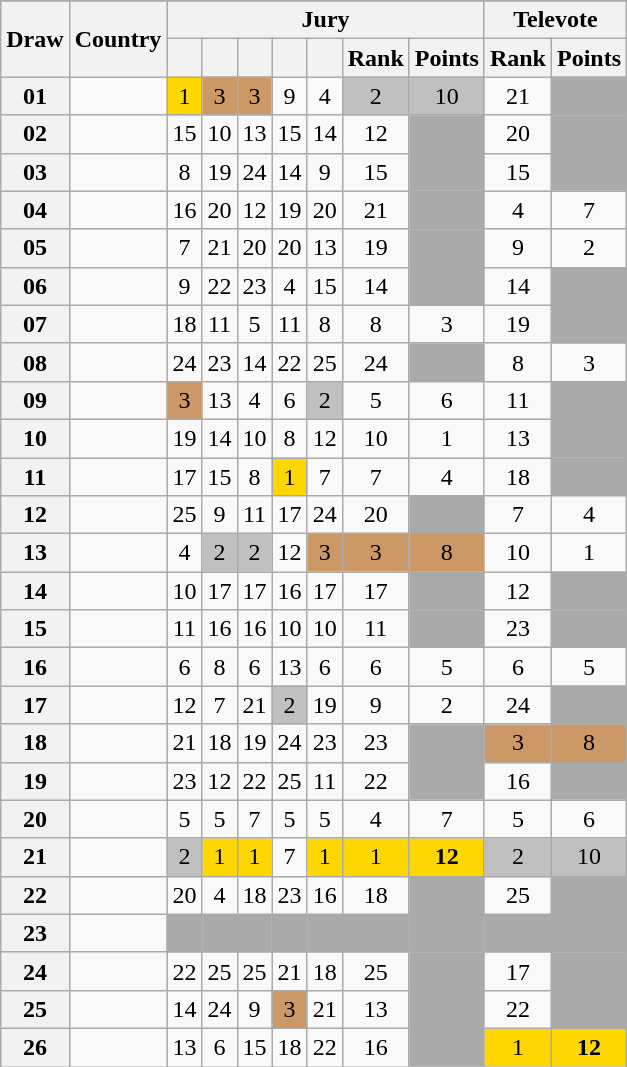<table class="sortable wikitable collapsible plainrowheaders" style="text-align:center;">
<tr>
</tr>
<tr>
<th scope="col" rowspan="2">Draw</th>
<th scope="col" rowspan="2">Country</th>
<th scope="col" colspan="7">Jury</th>
<th scope="col" colspan="2">Televote</th>
</tr>
<tr>
<th scope="col"><small></small></th>
<th scope="col"><small></small></th>
<th scope="col"><small></small></th>
<th scope="col"><small></small></th>
<th scope="col"><small></small></th>
<th scope="col">Rank</th>
<th scope="col">Points</th>
<th scope="col">Rank</th>
<th scope="col">Points</th>
</tr>
<tr>
<th scope="row" style="text-align:center;">01</th>
<td style="text-align:left;"></td>
<td style="background:gold;">1</td>
<td style="background:#CC9966;">3</td>
<td style="background:#CC9966;">3</td>
<td>9</td>
<td>4</td>
<td style="background:silver;">2</td>
<td style="background:silver;">10</td>
<td>21</td>
<td style="background:#AAAAAA;"></td>
</tr>
<tr>
<th scope="row" style="text-align:center;">02</th>
<td style="text-align:left;"></td>
<td>15</td>
<td>10</td>
<td>13</td>
<td>15</td>
<td>14</td>
<td>12</td>
<td style="background:#AAAAAA;"></td>
<td>20</td>
<td style="background:#AAAAAA;"></td>
</tr>
<tr>
<th scope="row" style="text-align:center;">03</th>
<td style="text-align:left;"></td>
<td>8</td>
<td>19</td>
<td>24</td>
<td>14</td>
<td>9</td>
<td>15</td>
<td style="background:#AAAAAA;"></td>
<td>15</td>
<td style="background:#AAAAAA;"></td>
</tr>
<tr>
<th scope="row" style="text-align:center;">04</th>
<td style="text-align:left;"></td>
<td>16</td>
<td>20</td>
<td>12</td>
<td>19</td>
<td>20</td>
<td>21</td>
<td style="background:#AAAAAA;"></td>
<td>4</td>
<td>7</td>
</tr>
<tr>
<th scope="row" style="text-align:center;">05</th>
<td style="text-align:left;"></td>
<td>7</td>
<td>21</td>
<td>20</td>
<td>20</td>
<td>13</td>
<td>19</td>
<td style="background:#AAAAAA;"></td>
<td>9</td>
<td>2</td>
</tr>
<tr>
<th scope="row" style="text-align:center;">06</th>
<td style="text-align:left;"></td>
<td>9</td>
<td>22</td>
<td>23</td>
<td>4</td>
<td>15</td>
<td>14</td>
<td style="background:#AAAAAA;"></td>
<td>14</td>
<td style="background:#AAAAAA;"></td>
</tr>
<tr>
<th scope="row" style="text-align:center;">07</th>
<td style="text-align:left;"></td>
<td>18</td>
<td>11</td>
<td>5</td>
<td>11</td>
<td>8</td>
<td>8</td>
<td>3</td>
<td>19</td>
<td style="background:#AAAAAA;"></td>
</tr>
<tr>
<th scope="row" style="text-align:center;">08</th>
<td style="text-align:left;"></td>
<td>24</td>
<td>23</td>
<td>14</td>
<td>22</td>
<td>25</td>
<td>24</td>
<td style="background:#AAAAAA;"></td>
<td>8</td>
<td>3</td>
</tr>
<tr>
<th scope="row" style="text-align:center;">09</th>
<td style="text-align:left;"></td>
<td style="background:#CC9966;">3</td>
<td>13</td>
<td>4</td>
<td>6</td>
<td style="background:silver;">2</td>
<td>5</td>
<td>6</td>
<td>11</td>
<td style="background:#AAAAAA;"></td>
</tr>
<tr>
<th scope="row" style="text-align:center;">10</th>
<td style="text-align:left;"></td>
<td>19</td>
<td>14</td>
<td>10</td>
<td>8</td>
<td>12</td>
<td>10</td>
<td>1</td>
<td>13</td>
<td style="background:#AAAAAA;"></td>
</tr>
<tr>
<th scope="row" style="text-align:center;">11</th>
<td style="text-align:left;"></td>
<td>17</td>
<td>15</td>
<td>8</td>
<td style="background:gold;">1</td>
<td>7</td>
<td>7</td>
<td>4</td>
<td>18</td>
<td style="background:#AAAAAA;"></td>
</tr>
<tr>
<th scope="row" style="text-align:center;">12</th>
<td style="text-align:left;"></td>
<td>25</td>
<td>9</td>
<td>11</td>
<td>17</td>
<td>24</td>
<td>20</td>
<td style="background:#AAAAAA;"></td>
<td>7</td>
<td>4</td>
</tr>
<tr>
<th scope="row" style="text-align:center;">13</th>
<td style="text-align:left;"></td>
<td>4</td>
<td style="background:silver;">2</td>
<td style="background:silver;">2</td>
<td>12</td>
<td style="background:#CC9966;">3</td>
<td style="background:#CC9966;">3</td>
<td style="background:#CC9966;">8</td>
<td>10</td>
<td>1</td>
</tr>
<tr>
<th scope="row" style="text-align:center;">14</th>
<td style="text-align:left;"></td>
<td>10</td>
<td>17</td>
<td>17</td>
<td>16</td>
<td>17</td>
<td>17</td>
<td style="background:#AAAAAA;"></td>
<td>12</td>
<td style="background:#AAAAAA;"></td>
</tr>
<tr>
<th scope="row" style="text-align:center;">15</th>
<td style="text-align:left;"></td>
<td>11</td>
<td>16</td>
<td>16</td>
<td>10</td>
<td>10</td>
<td>11</td>
<td style="background:#AAAAAA;"></td>
<td>23</td>
<td style="background:#AAAAAA;"></td>
</tr>
<tr>
<th scope="row" style="text-align:center;">16</th>
<td style="text-align:left;"></td>
<td>6</td>
<td>8</td>
<td>6</td>
<td>13</td>
<td>6</td>
<td>6</td>
<td>5</td>
<td>6</td>
<td>5</td>
</tr>
<tr>
<th scope="row" style="text-align:center;">17</th>
<td style="text-align:left;"></td>
<td>12</td>
<td>7</td>
<td>21</td>
<td style="background:silver;">2</td>
<td>19</td>
<td>9</td>
<td>2</td>
<td>24</td>
<td style="background:#AAAAAA;"></td>
</tr>
<tr>
<th scope="row" style="text-align:center;">18</th>
<td style="text-align:left;"></td>
<td>21</td>
<td>18</td>
<td>19</td>
<td>24</td>
<td>23</td>
<td>23</td>
<td style="background:#AAAAAA;"></td>
<td style="background:#CC9966;">3</td>
<td style="background:#CC9966;">8</td>
</tr>
<tr>
<th scope="row" style="text-align:center;">19</th>
<td style="text-align:left;"></td>
<td>23</td>
<td>12</td>
<td>22</td>
<td>25</td>
<td>11</td>
<td>22</td>
<td style="background:#AAAAAA;"></td>
<td>16</td>
<td style="background:#AAAAAA;"></td>
</tr>
<tr>
<th scope="row" style="text-align:center;">20</th>
<td style="text-align:left;"></td>
<td>5</td>
<td>5</td>
<td>7</td>
<td>5</td>
<td>5</td>
<td>4</td>
<td>7</td>
<td>5</td>
<td>6</td>
</tr>
<tr>
<th scope="row" style="text-align:center;">21</th>
<td style="text-align:left;"></td>
<td style="background:silver;">2</td>
<td style="background:gold;">1</td>
<td style="background:gold;">1</td>
<td>7</td>
<td style="background:gold;">1</td>
<td style="background:gold;">1</td>
<td style="background:gold;"><strong>12</strong></td>
<td style="background:silver;">2</td>
<td style="background:silver;">10</td>
</tr>
<tr>
<th scope="row" style="text-align:center;">22</th>
<td style="text-align:left;"></td>
<td>20</td>
<td>4</td>
<td>18</td>
<td>23</td>
<td>16</td>
<td>18</td>
<td style="background:#AAAAAA;"></td>
<td>25</td>
<td style="background:#AAAAAA;"></td>
</tr>
<tr class="sortbottom">
<th scope="row" style="text-align:center;">23</th>
<td style="text-align:left;"></td>
<td style="background:#AAAAAA;"></td>
<td style="background:#AAAAAA;"></td>
<td style="background:#AAAAAA;"></td>
<td style="background:#AAAAAA;"></td>
<td style="background:#AAAAAA;"></td>
<td style="background:#AAAAAA;"></td>
<td style="background:#AAAAAA;"></td>
<td style="background:#AAAAAA;"></td>
<td style="background:#AAAAAA;"></td>
</tr>
<tr>
<th scope="row" style="text-align:center;">24</th>
<td style="text-align:left;"></td>
<td>22</td>
<td>25</td>
<td>25</td>
<td>21</td>
<td>18</td>
<td>25</td>
<td style="background:#AAAAAA;"></td>
<td>17</td>
<td style="background:#AAAAAA;"></td>
</tr>
<tr>
<th scope="row" style="text-align:center;">25</th>
<td style="text-align:left;"></td>
<td>14</td>
<td>24</td>
<td>9</td>
<td style="background:#CC9966;">3</td>
<td>21</td>
<td>13</td>
<td style="background:#AAAAAA;"></td>
<td>22</td>
<td style="background:#AAAAAA;"></td>
</tr>
<tr>
<th scope="row" style="text-align:center;">26</th>
<td style="text-align:left;"></td>
<td>13</td>
<td>6</td>
<td>15</td>
<td>18</td>
<td>22</td>
<td>16</td>
<td style="background:#AAAAAA;"></td>
<td style="background:gold;">1</td>
<td style="background:gold;"><strong>12</strong></td>
</tr>
</table>
